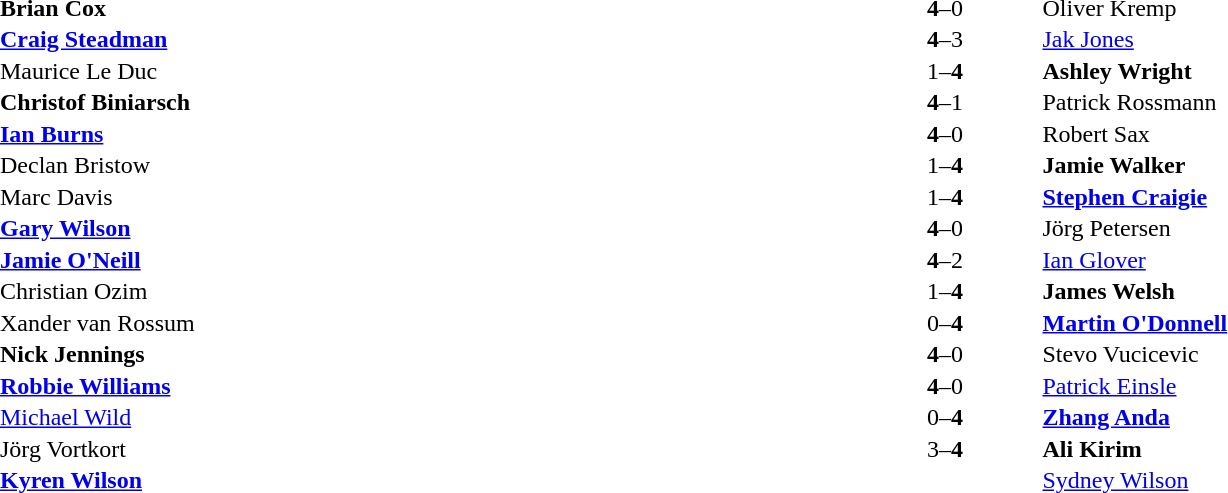<table width="100%" cellspacing="1">
<tr>
<th width=45%></th>
<th width=10%></th>
<th width=45%></th>
</tr>
<tr>
<td> <strong>Brian Cox</strong></td>
<td align="center"><strong>4</strong>–0</td>
<td> Oliver Kremp</td>
</tr>
<tr>
<td> <strong><a href='#'>Craig Steadman</a></strong></td>
<td align="center"><strong>4</strong>–3</td>
<td> <a href='#'>Jak Jones</a></td>
</tr>
<tr>
<td> Maurice Le Duc</td>
<td align="center">1–<strong>4</strong></td>
<td> <strong>Ashley Wright</strong></td>
</tr>
<tr>
<td> <strong>Christof Biniarsch</strong></td>
<td align="center"><strong>4</strong>–1</td>
<td> Patrick Rossmann</td>
</tr>
<tr>
<td> <strong><a href='#'>Ian Burns</a></strong></td>
<td align="center"><strong>4</strong>–0</td>
<td> Robert Sax</td>
</tr>
<tr>
<td> Declan Bristow</td>
<td align="center">1–<strong>4</strong></td>
<td> <strong>Jamie Walker</strong></td>
</tr>
<tr>
<td> Marc Davis</td>
<td align="center">1–<strong>4</strong></td>
<td> <strong><a href='#'>Stephen Craigie</a></strong></td>
</tr>
<tr>
<td> <strong><a href='#'>Gary Wilson</a></strong></td>
<td align="center"><strong>4</strong>–0</td>
<td> Jörg Petersen</td>
</tr>
<tr>
<td> <strong><a href='#'>Jamie O'Neill</a></strong></td>
<td align="center"><strong>4</strong>–2</td>
<td> <a href='#'>Ian Glover</a></td>
</tr>
<tr>
<td> Christian Ozim</td>
<td align="center">1–<strong>4</strong></td>
<td> <strong>James Welsh</strong></td>
</tr>
<tr>
<td> Xander van Rossum</td>
<td align="center">0–<strong>4</strong></td>
<td> <strong><a href='#'>Martin O'Donnell</a></strong></td>
</tr>
<tr>
<td> <strong>Nick Jennings</strong></td>
<td align="center"><strong>4</strong>–0</td>
<td> Stevo Vucicevic</td>
</tr>
<tr>
<td> <strong><a href='#'>Robbie Williams</a></strong></td>
<td align="center"><strong>4</strong>–0</td>
<td> <a href='#'>Patrick Einsle</a></td>
</tr>
<tr>
<td> <a href='#'>Michael Wild</a></td>
<td align="center">0–<strong>4</strong></td>
<td> <strong><a href='#'>Zhang Anda</a></strong></td>
</tr>
<tr>
<td> Jörg Vortkort</td>
<td align="center">3–<strong>4</strong></td>
<td> <strong>Ali Kirim</strong></td>
</tr>
<tr>
<td> <strong><a href='#'>Kyren Wilson</a></strong></td>
<td align="center"></td>
<td> <a href='#'>Sydney Wilson</a></td>
</tr>
</table>
